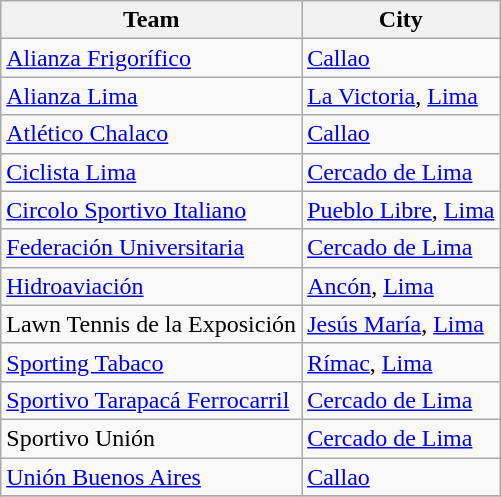<table class="wikitable sortable">
<tr>
<th>Team</th>
<th>City</th>
</tr>
<tr>
<td><a href='#'>Alianza Frigorífico</a></td>
<td><a href='#'>Callao</a></td>
</tr>
<tr>
<td><a href='#'>Alianza Lima</a></td>
<td><a href='#'>La Victoria</a>, <a href='#'>Lima</a></td>
</tr>
<tr>
<td><a href='#'>Atlético Chalaco</a></td>
<td><a href='#'>Callao</a></td>
</tr>
<tr>
<td><a href='#'>Ciclista Lima</a></td>
<td><a href='#'>Cercado de Lima</a></td>
</tr>
<tr>
<td><a href='#'>Circolo Sportivo Italiano</a></td>
<td><a href='#'>Pueblo Libre</a>, <a href='#'>Lima</a></td>
</tr>
<tr>
<td><a href='#'>Federación Universitaria</a></td>
<td><a href='#'>Cercado de Lima</a></td>
</tr>
<tr>
<td><a href='#'>Hidroaviación</a></td>
<td><a href='#'>Ancón</a>, <a href='#'>Lima</a></td>
</tr>
<tr>
<td>Lawn Tennis de la Exposición</td>
<td><a href='#'>Jesús María</a>, <a href='#'>Lima</a></td>
</tr>
<tr>
<td><a href='#'>Sporting Tabaco</a></td>
<td><a href='#'>Rímac</a>, <a href='#'>Lima</a></td>
</tr>
<tr>
<td><a href='#'>Sportivo Tarapacá Ferrocarril</a></td>
<td><a href='#'>Cercado de Lima</a></td>
</tr>
<tr>
<td>Sportivo Unión</td>
<td><a href='#'>Cercado de Lima</a></td>
</tr>
<tr>
<td><a href='#'>Unión Buenos Aires</a></td>
<td><a href='#'>Callao</a></td>
</tr>
<tr>
</tr>
</table>
